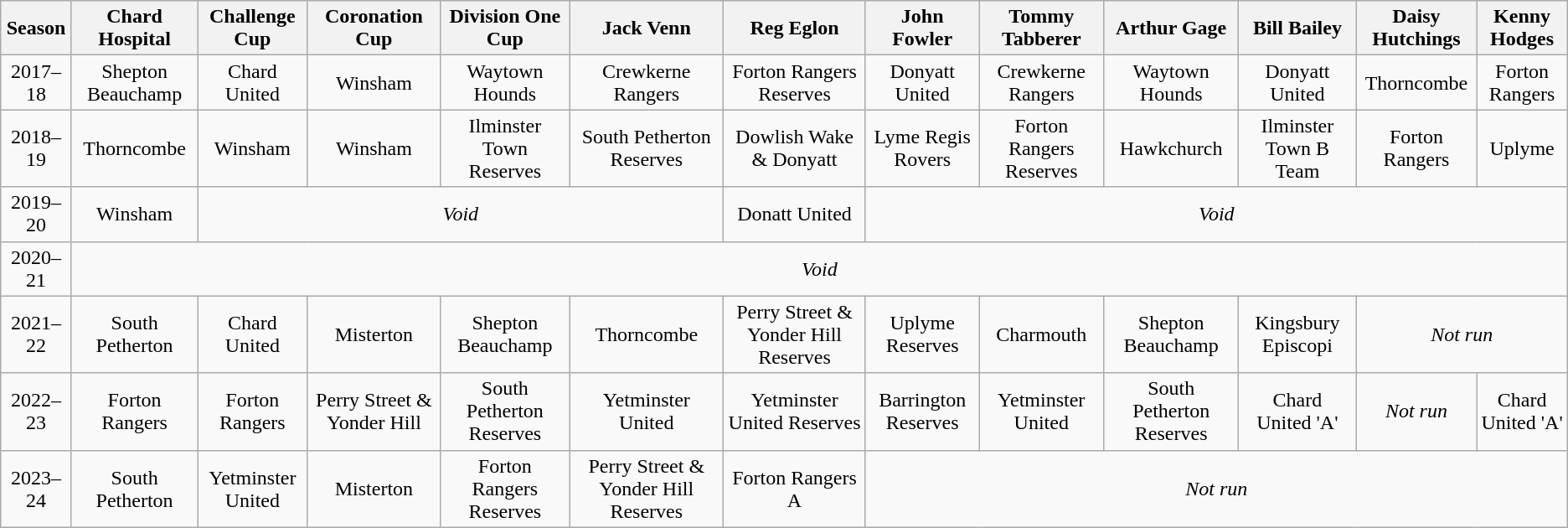<table class="wikitable" style="text-align:center">
<tr>
<th>Season</th>
<th>Chard Hospital</th>
<th>Challenge Cup</th>
<th>Coronation Cup</th>
<th>Division One Cup</th>
<th>Jack Venn</th>
<th>Reg Eglon</th>
<th>John Fowler</th>
<th>Tommy Tabberer</th>
<th>Arthur Gage</th>
<th>Bill Bailey</th>
<th>Daisy Hutchings</th>
<th>Kenny Hodges</th>
</tr>
<tr>
<td>2017–18</td>
<td>Shepton Beauchamp</td>
<td>Chard United</td>
<td>Winsham</td>
<td>Waytown Hounds</td>
<td>Crewkerne Rangers</td>
<td>Forton Rangers Reserves</td>
<td>Donyatt United</td>
<td>Crewkerne Rangers</td>
<td>Waytown Hounds</td>
<td>Donyatt United</td>
<td>Thorncombe</td>
<td>Forton Rangers</td>
</tr>
<tr>
<td>2018–19</td>
<td>Thorncombe</td>
<td>Winsham</td>
<td>Winsham</td>
<td>Ilminster Town Reserves</td>
<td>South Petherton Reserves</td>
<td>Dowlish Wake & Donyatt</td>
<td>Lyme Regis Rovers</td>
<td>Forton Rangers Reserves</td>
<td>Hawkchurch</td>
<td>Ilminster Town B Team</td>
<td>Forton Rangers</td>
<td>Uplyme</td>
</tr>
<tr>
<td>2019–20</td>
<td>Winsham</td>
<td colspan=4><em>Void</em></td>
<td>Donatt United</td>
<td colspan=6><em>Void</em></td>
</tr>
<tr>
<td>2020–21</td>
<td colspan=12><em>Void</em></td>
</tr>
<tr>
<td>2021–22</td>
<td>South Petherton</td>
<td>Chard United</td>
<td>Misterton</td>
<td>Shepton Beauchamp</td>
<td>Thorncombe</td>
<td>Perry Street & Yonder Hill Reserves</td>
<td>Uplyme Reserves</td>
<td>Charmouth</td>
<td>Shepton Beauchamp</td>
<td>Kingsbury Episcopi</td>
<td colspan=2><em>Not run</em></td>
</tr>
<tr>
<td>2022–23</td>
<td>Forton Rangers</td>
<td>Forton Rangers</td>
<td>Perry Street & Yonder Hill</td>
<td>South Petherton Reserves</td>
<td>Yetminster United</td>
<td>Yetminster United Reserves</td>
<td>Barrington Reserves</td>
<td>Yetminster United</td>
<td>South Petherton Reserves</td>
<td>Chard United 'A'</td>
<td><em>Not run</em></td>
<td>Chard United 'A'</td>
</tr>
<tr>
<td>2023–24</td>
<td>South Petherton</td>
<td>Yetminster United</td>
<td>Misterton</td>
<td>Forton Rangers Reserves</td>
<td>Perry Street & Yonder Hill Reserves</td>
<td>Forton Rangers A</td>
<td colspan=6><em>Not run</em></td>
</tr>
</table>
